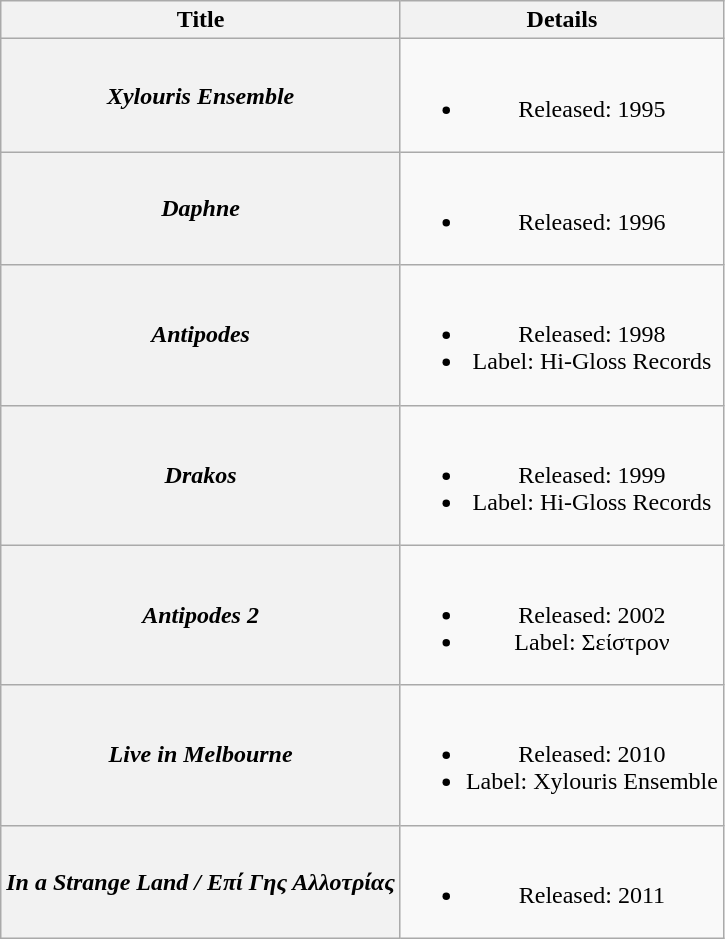<table class="wikitable plainrowheaders" style="text-align:center;">
<tr>
<th>Title</th>
<th>Details</th>
</tr>
<tr>
<th scope="row"><em>Xylouris Ensemble</em></th>
<td><br><ul><li>Released: 1995</li></ul></td>
</tr>
<tr>
<th scope="row"><em>Daphne</em></th>
<td><br><ul><li>Released: 1996</li></ul></td>
</tr>
<tr>
<th scope="row"><em>Antipodes</em></th>
<td><br><ul><li>Released: 1998</li><li>Label: Hi-Gloss Records</li></ul></td>
</tr>
<tr>
<th scope="row"><em>Drakos</em></th>
<td><br><ul><li>Released: 1999</li><li>Label: Hi-Gloss Records</li></ul></td>
</tr>
<tr>
<th scope="row"><em>Antipodes 2</em></th>
<td><br><ul><li>Released: 2002</li><li>Label: Σείστρον</li></ul></td>
</tr>
<tr>
<th scope="row"><em>Live in Melbourne</em></th>
<td><br><ul><li>Released: 2010</li><li>Label: Xylouris Ensemble</li></ul></td>
</tr>
<tr>
<th scope="row"><em>In a Strange Land / Επί Γης Αλλοτρίας</em> </th>
<td><br><ul><li>Released: 2011</li></ul></td>
</tr>
</table>
